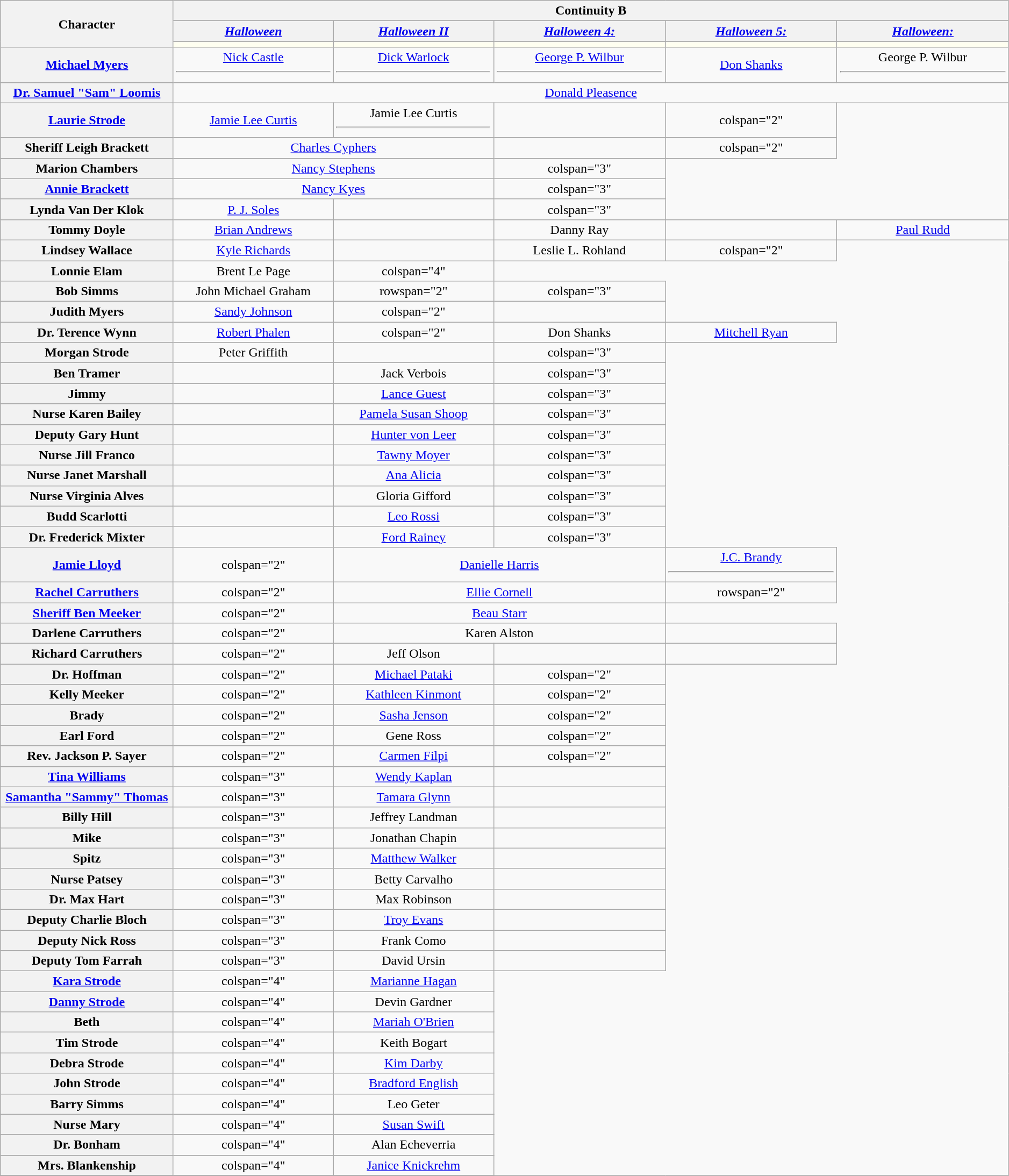<table class="wikitable" style="text-align:center; width:99%; ">
<tr>
<th rowspan="3" style="width:15.1%;">Character</th>
<th colspan="5" style="text-align:center;">Continuity B</th>
</tr>
<tr>
<th style="text-align:center; width:14%;"><a href='#'><em>Halloween</em></a></th>
<th style="text-align:center; width:14%;"><a href='#'><em>Halloween II</em></a></th>
<th style="text-align:center; width:15%;"><a href='#'><em>Halloween 4:<br></em></a></th>
<th style="text-align:center; width:15%;"><a href='#'><em>Halloween 5:<br></em></a></th>
<th style="text-align:center; width:15%;"><a href='#'><em>Halloween:<br></em></a></th>
</tr>
<tr>
<td style="background:ivory;"></td>
<td style="background:ivory;"></td>
<td style="background:ivory;"></td>
<td style="background:ivory;"></td>
<td style="background:ivory;"></td>
</tr>
<tr>
<th><a href='#'>Michael Myers<br></a></th>
<td><a href='#'>Nick Castle</a><hr></td>
<td><a href='#'>Dick Warlock</a><hr></td>
<td><a href='#'>George P. Wilbur</a><hr></td>
<td><a href='#'>Don Shanks</a></td>
<td>George P. Wilbur<hr></td>
</tr>
<tr>
<th><a href='#'>Dr. Samuel "Sam" Loomis</a></th>
<td colspan="5"><a href='#'>Donald Pleasence</a></td>
</tr>
<tr>
<th><a href='#'>Laurie Strode</a></th>
<td><a href='#'>Jamie Lee Curtis</a></td>
<td>Jamie Lee Curtis<hr></td>
<td></td>
<td>colspan="2" </td>
</tr>
<tr>
<th>Sheriff Leigh Brackett</th>
<td colspan="2"><a href='#'>Charles Cyphers</a></td>
<td></td>
<td>colspan="2" </td>
</tr>
<tr>
<th>Marion Chambers</th>
<td colspan="2"><a href='#'>Nancy Stephens</a></td>
<td>colspan="3" </td>
</tr>
<tr>
<th><a href='#'>Annie Brackett</a></th>
<td colspan="2"><a href='#'>Nancy Kyes</a></td>
<td>colspan="3" </td>
</tr>
<tr>
<th>Lynda Van Der Klok</th>
<td><a href='#'>P. J. Soles</a></td>
<td></td>
<td>colspan="3" </td>
</tr>
<tr>
<th>Tommy Doyle</th>
<td><a href='#'>Brian Andrews</a></td>
<td></td>
<td>Danny Ray</td>
<td></td>
<td><a href='#'>Paul Rudd</a></td>
</tr>
<tr>
<th>Lindsey Wallace</th>
<td><a href='#'>Kyle Richards</a></td>
<td></td>
<td>Leslie L. Rohland</td>
<td>colspan="2" </td>
</tr>
<tr>
<th>Lonnie Elam</th>
<td>Brent Le Page</td>
<td>colspan="4" </td>
</tr>
<tr>
<th>Bob Simms</th>
<td>John Michael Graham</td>
<td>rowspan="2" </td>
<td>colspan="3" </td>
</tr>
<tr>
<th>Judith Myers</th>
<td><a href='#'>Sandy Johnson</a></td>
<td>colspan="2" </td>
<td></td>
</tr>
<tr>
<th>Dr. Terence Wynn</th>
<td><a href='#'>Robert Phalen</a></td>
<td>colspan="2" </td>
<td>Don Shanks</td>
<td><a href='#'>Mitchell Ryan</a></td>
</tr>
<tr>
<th>Morgan Strode</th>
<td>Peter Griffith</td>
<td></td>
<td>colspan="3" </td>
</tr>
<tr>
<th>Ben Tramer</th>
<td></td>
<td>Jack Verbois</td>
<td>colspan="3" </td>
</tr>
<tr>
<th>Jimmy</th>
<td></td>
<td><a href='#'>Lance Guest</a></td>
<td>colspan="3" </td>
</tr>
<tr>
<th>Nurse Karen Bailey</th>
<td></td>
<td><a href='#'>Pamela Susan Shoop</a></td>
<td>colspan="3" </td>
</tr>
<tr>
<th>Deputy Gary Hunt</th>
<td></td>
<td><a href='#'>Hunter von Leer</a></td>
<td>colspan="3" </td>
</tr>
<tr>
<th>Nurse Jill Franco</th>
<td></td>
<td><a href='#'>Tawny Moyer</a></td>
<td>colspan="3" </td>
</tr>
<tr>
<th>Nurse Janet Marshall</th>
<td></td>
<td><a href='#'>Ana Alicia</a></td>
<td>colspan="3" </td>
</tr>
<tr>
<th>Nurse Virginia Alves</th>
<td></td>
<td>Gloria Gifford</td>
<td>colspan="3" </td>
</tr>
<tr>
<th>Budd Scarlotti</th>
<td></td>
<td><a href='#'>Leo Rossi</a></td>
<td>colspan="3" </td>
</tr>
<tr>
<th>Dr. Frederick Mixter</th>
<td></td>
<td><a href='#'>Ford Rainey</a></td>
<td>colspan="3" </td>
</tr>
<tr>
<th><a href='#'>Jamie Lloyd</a></th>
<td>colspan="2" </td>
<td colspan="2"><a href='#'>Danielle Harris</a></td>
<td><a href='#'>J.C. Brandy</a><hr></td>
</tr>
<tr>
<th><a href='#'>Rachel Carruthers</a></th>
<td>colspan="2" </td>
<td colspan="2"><a href='#'>Ellie Cornell</a></td>
<td>rowspan="2" </td>
</tr>
<tr>
<th><a href='#'>Sheriff Ben Meeker</a></th>
<td>colspan="2" </td>
<td colspan="2"><a href='#'>Beau Starr</a></td>
</tr>
<tr>
<th>Darlene Carruthers</th>
<td>colspan="2" </td>
<td colspan="2">Karen Alston</td>
<td></td>
</tr>
<tr>
<th>Richard Carruthers</th>
<td>colspan="2" </td>
<td>Jeff Olson</td>
<td></td>
<td></td>
</tr>
<tr>
<th>Dr. Hoffman</th>
<td>colspan="2" </td>
<td><a href='#'>Michael Pataki</a></td>
<td>colspan="2" </td>
</tr>
<tr>
<th>Kelly Meeker</th>
<td>colspan="2" </td>
<td><a href='#'>Kathleen Kinmont</a></td>
<td>colspan="2" </td>
</tr>
<tr>
<th>Brady</th>
<td>colspan="2" </td>
<td><a href='#'>Sasha Jenson</a></td>
<td>colspan="2" </td>
</tr>
<tr>
<th>Earl Ford</th>
<td>colspan="2" </td>
<td>Gene Ross</td>
<td>colspan="2" </td>
</tr>
<tr>
<th>Rev. Jackson P. Sayer</th>
<td>colspan="2" </td>
<td><a href='#'>Carmen Filpi</a></td>
<td>colspan="2" </td>
</tr>
<tr>
<th><a href='#'>Tina Williams</a></th>
<td>colspan="3" </td>
<td><a href='#'>Wendy Kaplan</a></td>
<td></td>
</tr>
<tr>
<th><a href='#'>Samantha "Sammy" Thomas</a></th>
<td>colspan="3" </td>
<td><a href='#'>Tamara Glynn</a></td>
<td></td>
</tr>
<tr>
<th>Billy Hill</th>
<td>colspan="3" </td>
<td>Jeffrey Landman</td>
<td></td>
</tr>
<tr>
<th>Mike</th>
<td>colspan="3" </td>
<td>Jonathan Chapin</td>
<td></td>
</tr>
<tr>
<th>Spitz</th>
<td>colspan="3" </td>
<td><a href='#'>Matthew Walker</a></td>
<td></td>
</tr>
<tr>
<th>Nurse Patsey</th>
<td>colspan="3" </td>
<td>Betty Carvalho</td>
<td></td>
</tr>
<tr>
<th>Dr. Max Hart</th>
<td>colspan="3" </td>
<td>Max Robinson</td>
<td></td>
</tr>
<tr>
<th>Deputy Charlie Bloch</th>
<td>colspan="3" </td>
<td><a href='#'>Troy Evans</a></td>
<td></td>
</tr>
<tr>
<th>Deputy Nick Ross</th>
<td>colspan="3" </td>
<td>Frank Como</td>
<td></td>
</tr>
<tr>
<th>Deputy Tom Farrah</th>
<td>colspan="3" </td>
<td>David Ursin</td>
<td></td>
</tr>
<tr>
<th><a href='#'>Kara Strode</a></th>
<td>colspan="4" </td>
<td><a href='#'>Marianne Hagan</a></td>
</tr>
<tr>
<th><a href='#'>Danny Strode</a></th>
<td>colspan="4" </td>
<td>Devin Gardner</td>
</tr>
<tr>
<th>Beth</th>
<td>colspan="4" </td>
<td><a href='#'>Mariah O'Brien</a></td>
</tr>
<tr>
<th>Tim Strode</th>
<td>colspan="4" </td>
<td>Keith Bogart</td>
</tr>
<tr>
<th>Debra Strode</th>
<td>colspan="4" </td>
<td><a href='#'>Kim Darby</a></td>
</tr>
<tr>
<th>John Strode</th>
<td>colspan="4" </td>
<td><a href='#'>Bradford English</a></td>
</tr>
<tr>
<th>Barry Simms</th>
<td>colspan="4" </td>
<td>Leo Geter</td>
</tr>
<tr>
<th>Nurse Mary</th>
<td>colspan="4" </td>
<td><a href='#'>Susan Swift</a></td>
</tr>
<tr>
<th>Dr. Bonham</th>
<td>colspan="4" </td>
<td>Alan Echeverria</td>
</tr>
<tr>
<th>Mrs. Blankenship</th>
<td>colspan="4" </td>
<td><a href='#'>Janice Knickrehm</a></td>
</tr>
<tr>
</tr>
</table>
